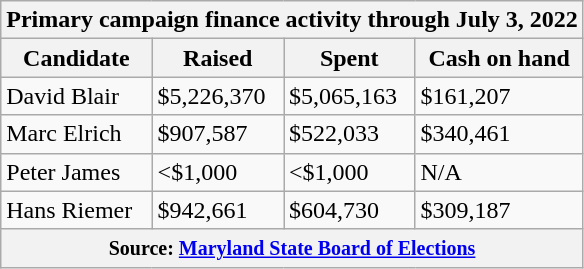<table class="wikitable sortable">
<tr>
<th colspan="4">Primary campaign finance activity through July 3, 2022</th>
</tr>
<tr>
<th>Candidate</th>
<th>Raised</th>
<th>Spent</th>
<th>Cash on hand</th>
</tr>
<tr>
<td data-sort-value="Blair, David">David Blair</td>
<td>$5,226,370</td>
<td>$5,065,163</td>
<td>$161,207</td>
</tr>
<tr>
<td data-sort-value="Elrich, Marc">Marc Elrich</td>
<td>$907,587</td>
<td>$522,033</td>
<td>$340,461</td>
</tr>
<tr>
<td data-sort-value="James, Peter">Peter James</td>
<td data-sort-value=$1><$1,000</td>
<td data-sort-value=$1><$1,000</td>
<td data-sort-value=$1>N/A</td>
</tr>
<tr>
<td data-sort-value="Riemer, Hans">Hans Riemer</td>
<td>$942,661</td>
<td>$604,730</td>
<td>$309,187</td>
</tr>
<tr>
<th colspan="4"><small>Source: <a href='#'>Maryland State Board of Elections</a></small></th>
</tr>
</table>
